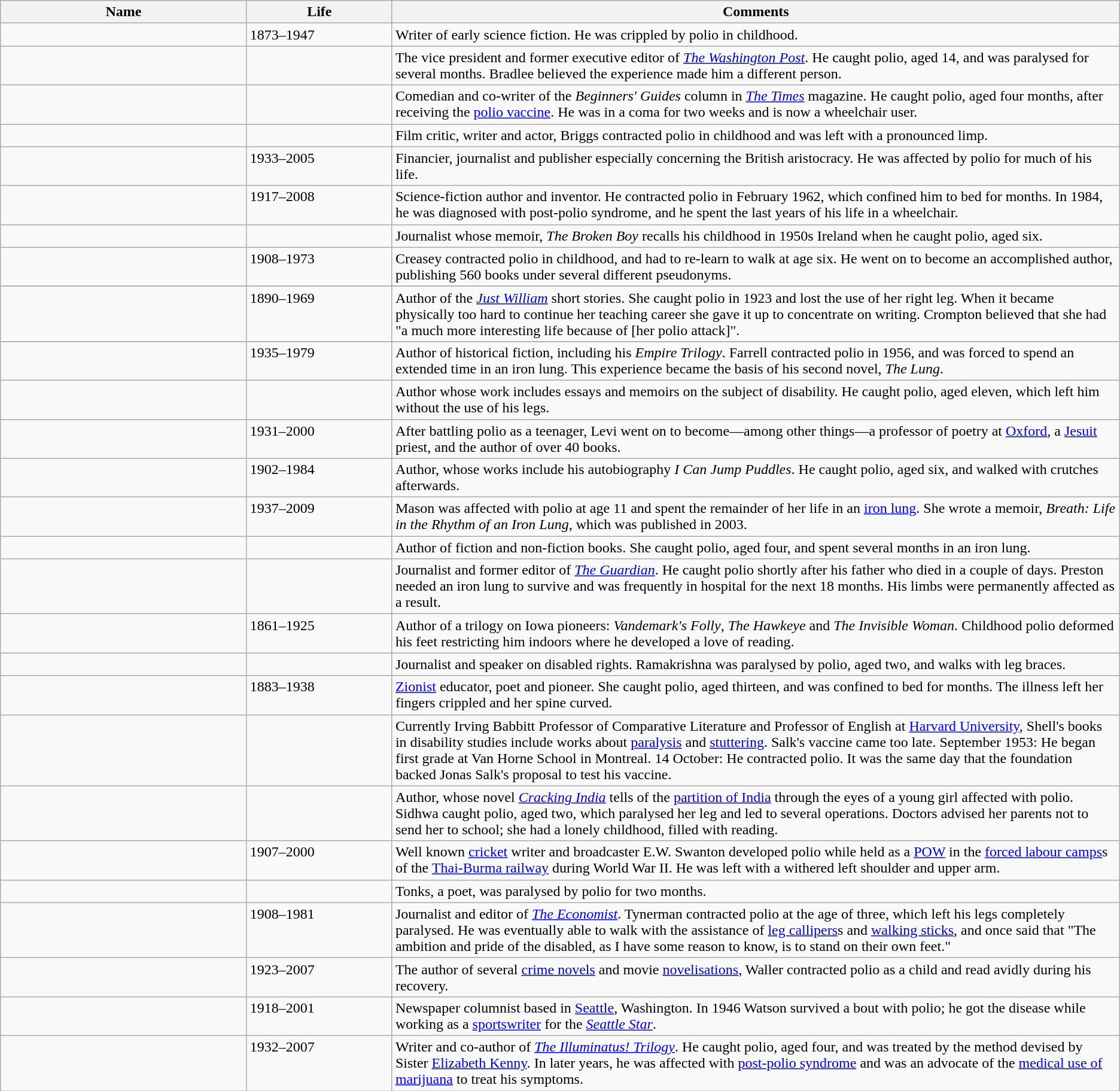<table class="sortable wikitable">
<tr>
<th width="22%">Name</th>
<th width="13%">Life</th>
<th class="unsortable" width="65%">Comments</th>
</tr>
<tr valign="top">
<td></td>
<td>1873–1947</td>
<td>Writer of early science fiction. He was crippled by polio in childhood.</td>
</tr>
<tr valign="top">
<td></td>
<td></td>
<td>The vice president and former executive editor of <em><a href='#'>The Washington Post</a></em>. He caught polio, aged 14, and was paralysed for several months. Bradlee believed the experience made him a different person.</td>
</tr>
<tr valign="top">
<td></td>
<td></td>
<td>Comedian and co-writer of the <em>Beginners' Guides</em> column in <em><a href='#'>The Times</a></em> magazine. He caught polio, aged four months, after receiving the <a href='#'>polio vaccine</a>. He was in a coma for two weeks and is now a wheelchair user.</td>
</tr>
<tr valign="top">
<td></td>
<td></td>
<td>Film critic, writer and actor, Briggs contracted polio in childhood and was left with a pronounced limp.</td>
</tr>
<tr valign="top">
<td></td>
<td>1933–2005</td>
<td>Financier, journalist and publisher especially concerning the British aristocracy. He was affected by polio for much of his life.</td>
</tr>
<tr valign="top">
<td></td>
<td>1917–2008</td>
<td>Science-fiction author and inventor. He contracted polio in February 1962, which confined him to bed for months. In 1984, he was diagnosed with post-polio syndrome, and he spent the last years of his life in a wheelchair.</td>
</tr>
<tr valign="top">
<td></td>
<td></td>
<td>Journalist whose memoir, <em>The Broken Boy</em> recalls his childhood in 1950s Ireland when he caught polio, aged six.</td>
</tr>
<tr valign="top">
<td></td>
<td>1908–1973</td>
<td>Creasey contracted polio in childhood, and had to re-learn to walk at age six. He went on to become an accomplished author, publishing 560 books under several different pseudonyms.</td>
</tr>
<tr>
</tr>
<tr valign="top">
<td></td>
<td>1890–1969</td>
<td>Author of the <em><a href='#'>Just William</a></em> short stories. She caught polio in 1923 and lost the use of her right leg. When it became physically too hard to continue her teaching career she gave it up to concentrate on writing. Crompton believed that she had "a much more interesting life because of [her polio attack]".</td>
</tr>
<tr valign="top">
</tr>
<tr valign="top">
<td></td>
<td>1935–1979</td>
<td>Author of historical fiction, including his <em>Empire Trilogy</em>. Farrell contracted polio in 1956, and was forced to spend an extended time in an iron lung. This experience became the basis of his second novel, <em>The Lung</em>.</td>
</tr>
<tr valign="top">
<td></td>
<td></td>
<td>Author whose work includes essays and memoirs on the subject of disability. He caught polio, aged eleven, which left him without the use of his legs.</td>
</tr>
<tr valign="top">
<td></td>
<td>1931–2000</td>
<td>After battling polio as a teenager, Levi went on to become—among other things—a professor of poetry at <a href='#'>Oxford</a>, a <a href='#'>Jesuit</a> priest, and the author of over 40 books.</td>
</tr>
<tr valign="top">
<td></td>
<td>1902–1984</td>
<td>Author, whose works include his autobiography <em>I Can Jump Puddles</em>. He caught polio, aged six, and walked with crutches afterwards.</td>
</tr>
<tr valign="top">
<td></td>
<td>1937–2009</td>
<td>Mason was affected with polio at age 11 and spent the remainder of her life in an <a href='#'>iron lung</a>. She wrote a memoir, <em>Breath: Life in the Rhythm of an Iron Lung</em>, which was published in 2003.</td>
</tr>
<tr valign="top">
<td></td>
<td></td>
<td>Author of fiction and non-fiction books. She caught polio, aged four, and spent several months in an iron lung.</td>
</tr>
<tr valign="top">
<td></td>
<td></td>
<td>Journalist and former editor of <em><a href='#'>The Guardian</a></em>. He caught polio shortly after his father who died in a couple of days. Preston needed an iron lung to survive and was frequently in hospital for the next 18 months. His limbs were permanently affected as a result.</td>
</tr>
<tr valign="top">
<td></td>
<td>1861–1925</td>
<td>Author of a trilogy on Iowa pioneers: <em>Vandemark's Folly</em>, <em>The Hawkeye</em> and <em>The Invisible Woman</em>. Childhood polio deformed his feet restricting him indoors where he developed a love of reading.</td>
</tr>
<tr valign="top">
<td></td>
<td></td>
<td>Journalist and speaker on disabled rights. Ramakrishna was paralysed by polio, aged two, and walks with leg braces.</td>
</tr>
<tr valign="top">
<td></td>
<td>1883–1938</td>
<td><a href='#'>Zionist</a> educator, poet and pioneer. She caught polio, aged thirteen, and was confined to bed for months. The illness left her fingers crippled and her spine curved.</td>
</tr>
<tr valign="top">
<td></td>
<td></td>
<td>Currently Irving Babbitt Professor of Comparative Literature and Professor of English at <a href='#'>Harvard University</a>, Shell's books in disability studies include works about <a href='#'>paralysis</a> and <a href='#'>stuttering</a>. Salk's vaccine came too late. September 1953: He began first grade at Van Horne School in Montreal. 14 October: He contracted polio. It was the same day that the foundation backed Jonas Salk's proposal to test his vaccine.</td>
</tr>
<tr valign="top">
<td></td>
<td></td>
<td>Author, whose novel <em><a href='#'>Cracking India</a></em> tells of the <a href='#'>partition of India</a> through the eyes of a young girl affected with polio. Sidhwa caught polio, aged two, which paralysed her leg and led to several operations. Doctors advised her parents not to send her to school; she had a lonely childhood, filled with reading.</td>
</tr>
<tr valign="top">
<td></td>
<td>1907–2000</td>
<td>Well known <a href='#'>cricket</a> writer and broadcaster E.W. Swanton developed polio while held as a <a href='#'>POW</a> in the <a href='#'>forced labour camps</a>s of the <a href='#'>Thai-Burma railway</a> during World War II. He was left with a withered left shoulder and upper arm.</td>
</tr>
<tr valign="top">
<td></td>
<td></td>
<td>Tonks, a poet, was paralysed by polio for two months.</td>
</tr>
<tr valign="top">
<td></td>
<td>1908–1981</td>
<td>Journalist and editor of <em><a href='#'>The Economist</a></em>. Tynerman contracted polio at the age of three, which left his legs completely paralysed. He was eventually able to walk with the assistance of <a href='#'>leg callipers</a>s and <a href='#'>walking sticks</a>, and once said that "The ambition and pride of the disabled, as I have some reason to know, is to stand on their own feet."</td>
</tr>
<tr valign="top">
<td></td>
<td>1923–2007</td>
<td>The author of several <a href='#'>crime novels</a> and movie <a href='#'>novelisations</a>, Waller contracted polio as a child and read avidly during his recovery.</td>
</tr>
<tr valign="top">
<td></td>
<td>1918–2001</td>
<td>Newspaper columnist based in <a href='#'>Seattle</a>, Washington. In 1946 Watson survived a bout with polio; he got the disease while working as a <a href='#'>sportswriter</a> for the <em><a href='#'>Seattle Star</a></em>.</td>
</tr>
<tr valign="top">
<td></td>
<td>1932–2007</td>
<td>Writer and co-author of <em><a href='#'>The Illuminatus! Trilogy</a></em>. He caught polio, aged four, and was treated by the method devised by Sister <a href='#'>Elizabeth Kenny</a>. In later years, he was affected with <a href='#'>post-polio syndrome</a> and was an advocate of the <a href='#'>medical use of marijuana</a> to treat his symptoms.</td>
</tr>
</table>
